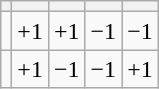<table class="wikitable">
<tr>
<th></th>
<th></th>
<th></th>
<th></th>
<th></th>
</tr>
<tr>
<td></td>
<td>+1</td>
<td>+1</td>
<td>−1</td>
<td>−1</td>
</tr>
<tr>
<td></td>
<td>+1</td>
<td>−1</td>
<td>−1</td>
<td>+1</td>
</tr>
</table>
